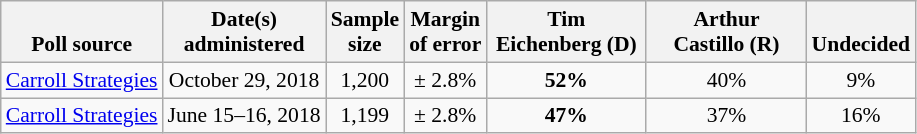<table class="wikitable" style="font-size:90%;text-align:center;">
<tr valign=bottom>
<th>Poll source</th>
<th>Date(s)<br>administered</th>
<th>Sample<br>size</th>
<th>Margin<br>of error</th>
<th style="width:100px;">Tim<br>Eichenberg (D)</th>
<th style="width:100px;">Arthur<br>Castillo (R)</th>
<th>Undecided</th>
</tr>
<tr>
<td style="text-align:left;"><a href='#'>Carroll Strategies</a></td>
<td align=center>October 29, 2018</td>
<td align=center>1,200</td>
<td align=center>± 2.8%</td>
<td><strong>52%</strong></td>
<td align=center>40%</td>
<td align=center>9%</td>
</tr>
<tr>
<td style="text-align:left;"><a href='#'>Carroll Strategies</a></td>
<td align=center>June 15–16, 2018</td>
<td align=center>1,199</td>
<td align=center>± 2.8%</td>
<td><strong>47%</strong></td>
<td align=center>37%</td>
<td align=center>16%</td>
</tr>
</table>
